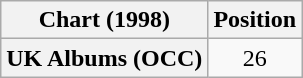<table class="wikitable plainrowheaders" style="text-align:center">
<tr>
<th scope="col">Chart (1998)</th>
<th scope="col">Position</th>
</tr>
<tr>
<th scope="row">UK Albums (OCC)</th>
<td>26</td>
</tr>
</table>
